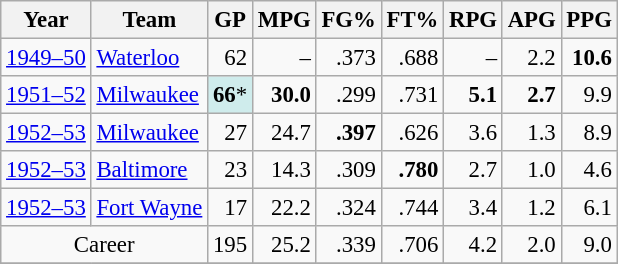<table class="wikitable sortable" style="font-size:95%; text-align:right;">
<tr>
<th>Year</th>
<th>Team</th>
<th>GP</th>
<th>MPG</th>
<th>FG%</th>
<th>FT%</th>
<th>RPG</th>
<th>APG</th>
<th>PPG</th>
</tr>
<tr>
<td style="text-align:left;"><a href='#'>1949–50</a></td>
<td style="text-align:left;"><a href='#'>Waterloo</a></td>
<td>62</td>
<td>–</td>
<td>.373</td>
<td>.688</td>
<td>–</td>
<td>2.2</td>
<td><strong>10.6</strong></td>
</tr>
<tr>
<td style="text-align:left;"><a href='#'>1951–52</a></td>
<td style="text-align:left;"><a href='#'>Milwaukee</a></td>
<td style="background:#CFECEC;"><strong>66</strong>*</td>
<td><strong>30.0</strong></td>
<td>.299</td>
<td>.731</td>
<td><strong>5.1</strong></td>
<td><strong>2.7</strong></td>
<td>9.9</td>
</tr>
<tr>
<td style="text-align:left;"><a href='#'>1952–53</a></td>
<td style="text-align:left;"><a href='#'>Milwaukee</a></td>
<td>27</td>
<td>24.7</td>
<td><strong>.397</strong></td>
<td>.626</td>
<td>3.6</td>
<td>1.3</td>
<td>8.9</td>
</tr>
<tr>
<td style="text-align:left;"><a href='#'>1952–53</a></td>
<td style="text-align:left;"><a href='#'>Baltimore</a></td>
<td>23</td>
<td>14.3</td>
<td>.309</td>
<td><strong>.780</strong></td>
<td>2.7</td>
<td>1.0</td>
<td>4.6</td>
</tr>
<tr>
<td style="text-align:left;"><a href='#'>1952–53</a></td>
<td style="text-align:left;"><a href='#'>Fort Wayne</a></td>
<td>17</td>
<td>22.2</td>
<td>.324</td>
<td>.744</td>
<td>3.4</td>
<td>1.2</td>
<td>6.1</td>
</tr>
<tr class="sortbottom">
<td style="text-align:center;" colspan="2">Career</td>
<td>195</td>
<td>25.2</td>
<td>.339</td>
<td>.706</td>
<td>4.2</td>
<td>2.0</td>
<td>9.0</td>
</tr>
<tr>
</tr>
</table>
